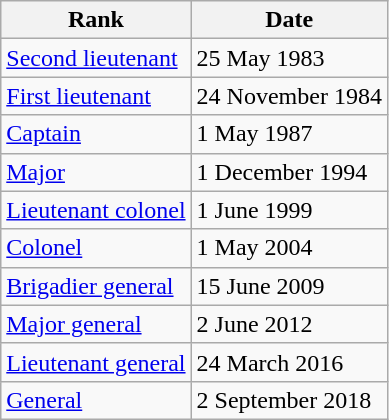<table class="wikitable">
<tr>
<th>Rank</th>
<th>Date</th>
</tr>
<tr>
<td> <a href='#'>Second lieutenant</a></td>
<td>25 May 1983</td>
</tr>
<tr>
<td> <a href='#'>First lieutenant</a></td>
<td>24 November 1984</td>
</tr>
<tr>
<td> <a href='#'>Captain</a></td>
<td>1 May 1987</td>
</tr>
<tr>
<td> <a href='#'>Major</a></td>
<td>1 December 1994</td>
</tr>
<tr>
<td> <a href='#'>Lieutenant colonel</a></td>
<td>1 June 1999</td>
</tr>
<tr>
<td> <a href='#'>Colonel</a></td>
<td>1 May 2004</td>
</tr>
<tr>
<td> <a href='#'>Brigadier general</a></td>
<td>15 June 2009</td>
</tr>
<tr>
<td> <a href='#'>Major general</a></td>
<td>2 June 2012</td>
</tr>
<tr>
<td> <a href='#'>Lieutenant general</a></td>
<td>24 March 2016</td>
</tr>
<tr>
<td> <a href='#'>General</a></td>
<td>2 September 2018</td>
</tr>
</table>
